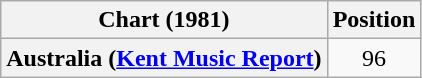<table class="wikitable sortable plainrowheaders" style="text-align:center">
<tr>
<th>Chart (1981)</th>
<th>Position</th>
</tr>
<tr>
<th scope="row">Australia (<a href='#'>Kent Music Report</a>)</th>
<td>96</td>
</tr>
</table>
